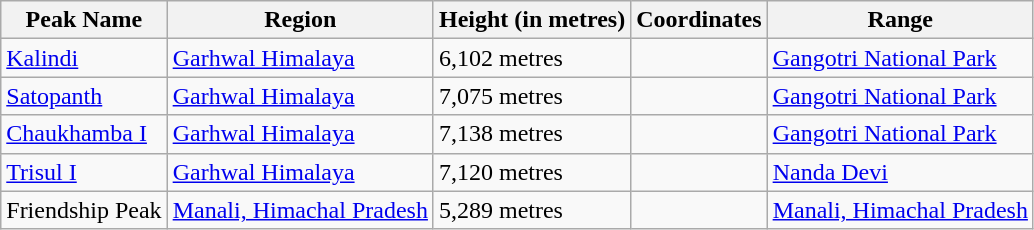<table class="wikitable sortable">
<tr>
<th>Peak Name</th>
<th>Region</th>
<th>Height (in metres)</th>
<th>Coordinates</th>
<th>Range</th>
</tr>
<tr>
<td><a href='#'>Kalindi</a></td>
<td><a href='#'>Garhwal Himalaya</a></td>
<td>6,102 metres</td>
<td><small></small></td>
<td><a href='#'>Gangotri National Park</a></td>
</tr>
<tr>
<td><a href='#'>Satopanth</a></td>
<td><a href='#'>Garhwal Himalaya</a></td>
<td>7,075 metres</td>
<td><small></small></td>
<td><a href='#'>Gangotri National Park</a></td>
</tr>
<tr>
<td><a href='#'>Chaukhamba I</a></td>
<td><a href='#'>Garhwal Himalaya</a></td>
<td>7,138 metres</td>
<td><small></small></td>
<td><a href='#'>Gangotri National Park</a></td>
</tr>
<tr>
<td><a href='#'>Trisul I</a></td>
<td><a href='#'>Garhwal Himalaya</a></td>
<td>7,120 metres</td>
<td><small></small></td>
<td><a href='#'>Nanda Devi</a></td>
</tr>
<tr>
<td>Friendship Peak</td>
<td><a href='#'>Manali, Himachal Pradesh</a></td>
<td>5,289 metres</td>
<td><small></small></td>
<td><a href='#'>Manali, Himachal Pradesh</a></td>
</tr>
</table>
